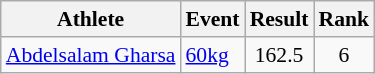<table class=wikitable style="font-size:90%">
<tr>
<th>Athlete</th>
<th>Event</th>
<th>Result</th>
<th>Rank</th>
</tr>
<tr>
<td><a href='#'>Abdelsalam Gharsa</a></td>
<td><a href='#'>60kg</a></td>
<td style="text-align:center;">162.5</td>
<td style="text-align:center;">6</td>
</tr>
</table>
